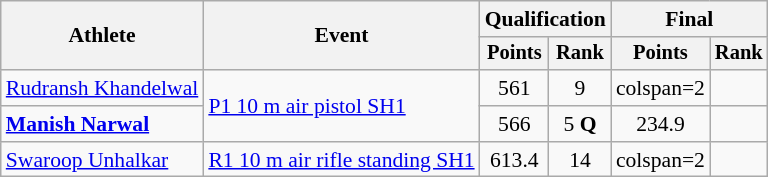<table class="wikitable" style="font-size:90%">
<tr>
<th rowspan="2">Athlete</th>
<th rowspan="2">Event</th>
<th colspan="2">Qualification</th>
<th colspan="2">Final</th>
</tr>
<tr style="font-size:95%">
<th>Points</th>
<th>Rank</th>
<th>Points</th>
<th>Rank</th>
</tr>
<tr align=center>
<td align=left><a href='#'>Rudransh Khandelwal</a></td>
<td align=left rowspan=2><a href='#'>P1 10 m air pistol SH1</a></td>
<td>561</td>
<td>9</td>
<td>colspan=2 </td>
</tr>
<tr align=center>
<td align=left><strong><a href='#'>Manish Narwal</a></strong></td>
<td>566</td>
<td>5 <strong>Q</strong></td>
<td>234.9</td>
<td></td>
</tr>
<tr align=center>
<td align=left><a href='#'>Swaroop Unhalkar</a></td>
<td align="left"><a href='#'>R1 10 m air rifle standing SH1</a></td>
<td>613.4</td>
<td>14</td>
<td>colspan=2 </td>
</tr>
</table>
